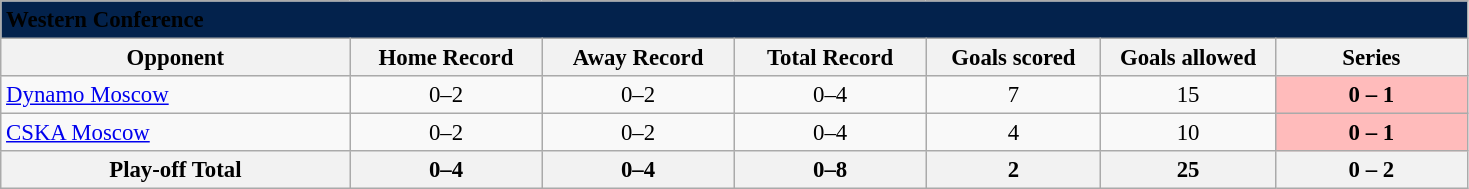<table class="wikitable" style="font-size: 95%; text-align: center">
<tr>
<td colspan="7" style="text-align:left; background:#03224c"><span> <strong>Western Conference</strong> </span></td>
</tr>
<tr>
<th style="width: 20%">Opponent</th>
<th style="width: 11%">Home Record</th>
<th style="width: 11%">Away Record</th>
<th style="width: 11%">Total Record</th>
<th style="width: 10%">Goals scored</th>
<th style="width: 10%">Goals allowed</th>
<th style="width: 11%">Series</th>
</tr>
<tr>
<td style="text-align:left"><a href='#'>Dynamo Moscow</a></td>
<td>0–2</td>
<td>0–2</td>
<td>0–4</td>
<td>7</td>
<td>15</td>
<td bgcolor=ffbbbb><strong>0 – 1</strong></td>
</tr>
<tr>
<td style="text-align:left"><a href='#'>CSKA Moscow</a></td>
<td>0–2</td>
<td>0–2</td>
<td>0–4</td>
<td>4</td>
<td>10</td>
<td bgcolor= ffbbbb><strong>0 – 1</strong></td>
</tr>
<tr>
<th>Play-off Total</th>
<th>0–4</th>
<th>0–4</th>
<th>0–8</th>
<th>2</th>
<th>25</th>
<th>0 – 2</th>
</tr>
</table>
